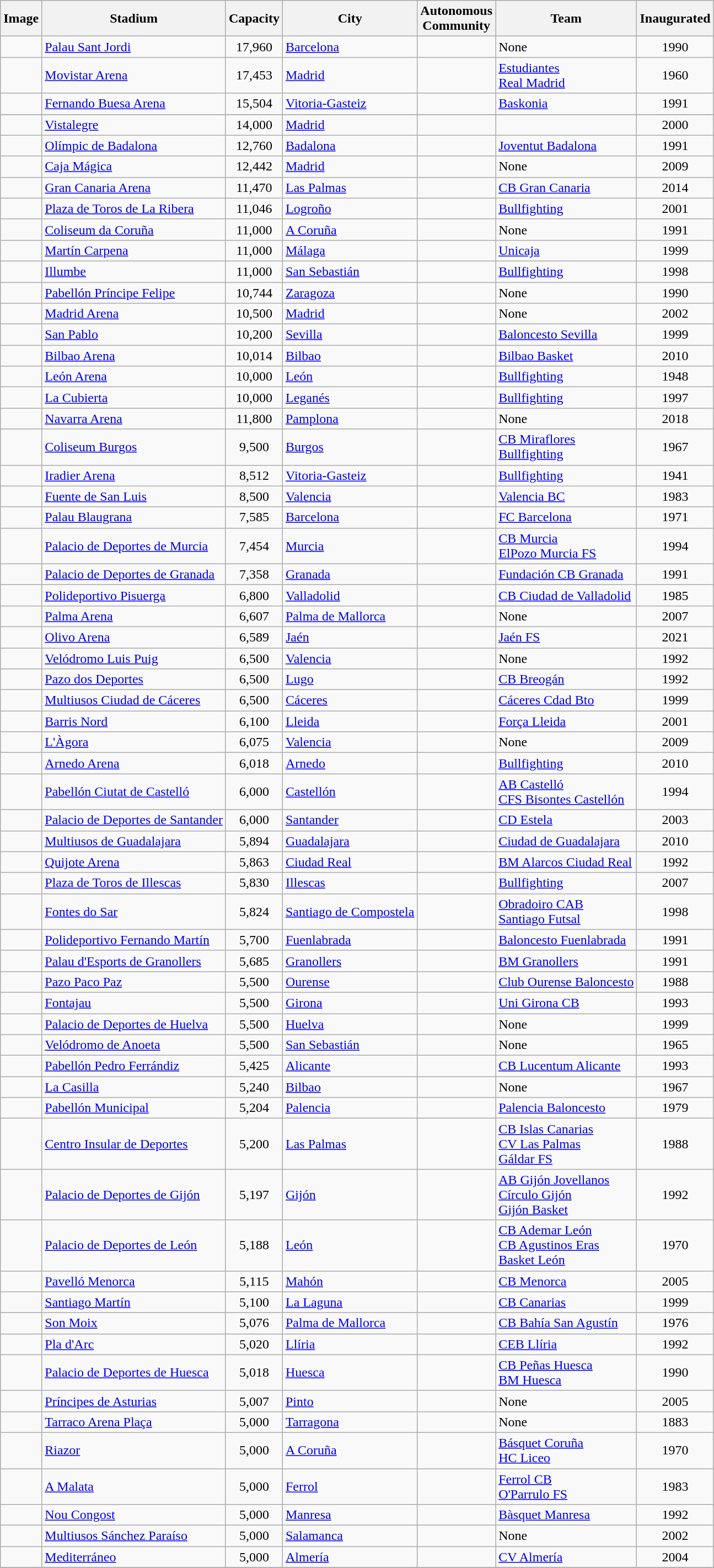<table class="wikitable sortable">
<tr>
<th>Image</th>
<th>Stadium</th>
<th>Capacity</th>
<th>City</th>
<th>Autonomous<br>Community</th>
<th>Team</th>
<th>Inaugurated</th>
</tr>
<tr>
<td></td>
<td><a href='#'>Palau Sant Jordi</a></td>
<td align="center">17,960</td>
<td><a href='#'>Barcelona</a></td>
<td></td>
<td>None</td>
<td align="center">1990</td>
</tr>
<tr>
<td></td>
<td><a href='#'>Movistar Arena</a></td>
<td align="center">17,453</td>
<td><a href='#'>Madrid</a></td>
<td></td>
<td><a href='#'>Estudiantes</a><br><a href='#'>Real Madrid</a></td>
<td align="center">1960</td>
</tr>
<tr>
<td></td>
<td><a href='#'>Fernando Buesa Arena</a></td>
<td align="center">15,504</td>
<td><a href='#'>Vitoria-Gasteiz</a></td>
<td></td>
<td><a href='#'>Baskonia</a></td>
<td align="center">1991</td>
</tr>
<tr>
</tr>
<tr>
<td></td>
<td><a href='#'>Vistalegre</a></td>
<td align="center">14,000</td>
<td><a href='#'>Madrid</a></td>
<td></td>
<td></td>
<td align="center">2000</td>
</tr>
<tr>
<td></td>
<td><a href='#'>Olímpic de Badalona</a></td>
<td align="center">12,760</td>
<td><a href='#'>Badalona</a></td>
<td></td>
<td><a href='#'>Joventut Badalona</a></td>
<td align="center">1991</td>
</tr>
<tr>
<td></td>
<td><a href='#'>Caja Mágica</a></td>
<td align="center">12,442</td>
<td><a href='#'>Madrid</a></td>
<td></td>
<td>None</td>
<td align="center">2009</td>
</tr>
<tr>
<td></td>
<td><a href='#'>Gran Canaria Arena</a></td>
<td align="center">11,470</td>
<td><a href='#'>Las Palmas</a></td>
<td></td>
<td><a href='#'>CB Gran Canaria</a></td>
<td align="center">2014</td>
</tr>
<tr>
<td></td>
<td><a href='#'>Plaza de Toros de La Ribera</a></td>
<td align="center">11,046</td>
<td><a href='#'>Logroño</a></td>
<td></td>
<td><a href='#'>Bullfighting</a></td>
<td align="center">2001</td>
</tr>
<tr>
<td></td>
<td><a href='#'>Coliseum da Coruña</a></td>
<td align="center">11,000</td>
<td><a href='#'>A Coruña</a></td>
<td></td>
<td>None</td>
<td align="center">1991</td>
</tr>
<tr>
<td></td>
<td><a href='#'>Martín Carpena</a></td>
<td align="center">11,000</td>
<td><a href='#'>Málaga</a></td>
<td></td>
<td><a href='#'>Unicaja</a></td>
<td align="center">1999</td>
</tr>
<tr>
<td></td>
<td><a href='#'>Illumbe</a></td>
<td align="center">11,000</td>
<td><a href='#'>San Sebastián</a></td>
<td></td>
<td><a href='#'>Bullfighting</a></td>
<td align="center">1998</td>
</tr>
<tr>
<td></td>
<td><a href='#'>Pabellón Príncipe Felipe</a></td>
<td align="center">10,744</td>
<td><a href='#'>Zaragoza</a></td>
<td></td>
<td>None</td>
<td align="center">1990</td>
</tr>
<tr>
<td></td>
<td><a href='#'>Madrid Arena</a></td>
<td align="center">10,500</td>
<td><a href='#'>Madrid</a></td>
<td></td>
<td>None</td>
<td align="center">2002</td>
</tr>
<tr>
<td></td>
<td><a href='#'>San Pablo</a></td>
<td align="center">10,200</td>
<td><a href='#'>Sevilla</a></td>
<td></td>
<td><a href='#'>Baloncesto Sevilla</a></td>
<td align="center">1999</td>
</tr>
<tr>
<td></td>
<td><a href='#'>Bilbao Arena</a></td>
<td align="center">10,014</td>
<td><a href='#'>Bilbao</a></td>
<td></td>
<td><a href='#'>Bilbao Basket</a></td>
<td align="center">2010</td>
</tr>
<tr>
<td></td>
<td><a href='#'>León Arena</a></td>
<td align="center">10,000</td>
<td><a href='#'>León</a></td>
<td></td>
<td><a href='#'>Bullfighting</a></td>
<td align="center">1948</td>
</tr>
<tr>
<td></td>
<td><a href='#'>La Cubierta</a></td>
<td align="center">10,000</td>
<td><a href='#'>Leganés</a></td>
<td></td>
<td><a href='#'>Bullfighting</a></td>
<td align="center">1997</td>
</tr>
<tr>
<td></td>
<td><a href='#'>Navarra Arena</a></td>
<td align="center">11,800</td>
<td><a href='#'>Pamplona</a></td>
<td></td>
<td>None</td>
<td align="center">2018</td>
</tr>
<tr>
<td></td>
<td><a href='#'>Coliseum Burgos</a></td>
<td align="center">9,500</td>
<td><a href='#'>Burgos</a></td>
<td></td>
<td><a href='#'>CB Miraflores</a><br><a href='#'>Bullfighting</a></td>
<td align="center">1967</td>
</tr>
<tr>
<td></td>
<td><a href='#'>Iradier Arena</a></td>
<td align="center">8,512</td>
<td><a href='#'>Vitoria-Gasteiz</a></td>
<td></td>
<td><a href='#'>Bullfighting</a></td>
<td align="center">1941</td>
</tr>
<tr>
<td></td>
<td><a href='#'>Fuente de San Luis</a></td>
<td align="center">8,500</td>
<td><a href='#'>Valencia</a></td>
<td></td>
<td><a href='#'>Valencia BC</a></td>
<td align="center">1983</td>
</tr>
<tr>
<td></td>
<td><a href='#'>Palau Blaugrana</a></td>
<td align="center">7,585</td>
<td><a href='#'>Barcelona</a></td>
<td></td>
<td><a href='#'>FC Barcelona</a></td>
<td align="center">1971</td>
</tr>
<tr>
<td></td>
<td><a href='#'>Palacio de Deportes de Murcia</a></td>
<td align="center">7,454</td>
<td><a href='#'>Murcia</a></td>
<td></td>
<td><a href='#'>CB Murcia</a><br><a href='#'>ElPozo Murcia FS</a></td>
<td align="center">1994</td>
</tr>
<tr>
<td></td>
<td><a href='#'>Palacio de Deportes de Granada</a></td>
<td align="center">7,358</td>
<td><a href='#'>Granada</a></td>
<td></td>
<td><a href='#'>Fundación CB Granada</a></td>
<td align="center">1991</td>
</tr>
<tr>
<td></td>
<td><a href='#'>Polideportivo Pisuerga</a></td>
<td align="center">6,800</td>
<td><a href='#'>Valladolid</a></td>
<td></td>
<td><a href='#'>CB Ciudad de Valladolid</a></td>
<td align="center">1985</td>
</tr>
<tr>
<td></td>
<td><a href='#'>Palma Arena</a></td>
<td align="center">6,607</td>
<td><a href='#'>Palma de Mallorca</a></td>
<td></td>
<td>None</td>
<td align="center">2007</td>
</tr>
<tr>
<td></td>
<td><a href='#'>Olivo Arena</a></td>
<td align="center">6,589</td>
<td><a href='#'>Jaén</a></td>
<td></td>
<td><a href='#'>Jaén FS</a></td>
<td align="center">2021</td>
</tr>
<tr>
<td></td>
<td><a href='#'>Velódromo Luis Puig</a></td>
<td align="center">6,500</td>
<td><a href='#'>Valencia</a></td>
<td></td>
<td>None</td>
<td align="center">1992</td>
</tr>
<tr>
<td></td>
<td><a href='#'>Pazo dos Deportes</a></td>
<td align="center">6,500</td>
<td><a href='#'>Lugo</a></td>
<td></td>
<td><a href='#'>CB Breogán</a></td>
<td align="center">1992</td>
</tr>
<tr>
<td></td>
<td><a href='#'>Multiusos Ciudad de Cáceres</a></td>
<td align="center">6,500</td>
<td><a href='#'>Cáceres</a></td>
<td></td>
<td><a href='#'>Cáceres Cdad Bto</a></td>
<td align="center">1999</td>
</tr>
<tr>
<td></td>
<td><a href='#'>Barris Nord</a></td>
<td align="center">6,100</td>
<td><a href='#'>Lleida</a></td>
<td></td>
<td><a href='#'>Força Lleida</a></td>
<td align="center">2001</td>
</tr>
<tr>
<td></td>
<td><a href='#'>L'Àgora</a></td>
<td align="center">6,075</td>
<td><a href='#'>Valencia</a></td>
<td></td>
<td>None</td>
<td align="center">2009</td>
</tr>
<tr>
<td></td>
<td><a href='#'>Arnedo Arena</a></td>
<td align="center">6,018</td>
<td><a href='#'>Arnedo</a></td>
<td></td>
<td><a href='#'>Bullfighting</a></td>
<td align="center">2010</td>
</tr>
<tr>
<td></td>
<td><a href='#'>Pabellón Ciutat de Castelló</a></td>
<td align="center">6,000</td>
<td><a href='#'>Castellón</a></td>
<td></td>
<td><a href='#'>AB Castelló</a><br><a href='#'>CFS Bisontes Castellón</a></td>
<td align="center">1994</td>
</tr>
<tr>
<td></td>
<td><a href='#'>Palacio de Deportes de Santander</a></td>
<td align="center">6,000</td>
<td><a href='#'>Santander</a></td>
<td></td>
<td><a href='#'>CD Estela</a></td>
<td align="center">2003</td>
</tr>
<tr>
<td></td>
<td><a href='#'>Multiusos de Guadalajara</a></td>
<td align="center">5,894</td>
<td><a href='#'>Guadalajara</a></td>
<td></td>
<td><a href='#'>Ciudad de Guadalajara</a></td>
<td align="center">2010</td>
</tr>
<tr>
<td></td>
<td><a href='#'>Quijote Arena</a></td>
<td align="center">5,863</td>
<td><a href='#'>Ciudad Real</a></td>
<td></td>
<td><a href='#'>BM Alarcos Ciudad Real</a></td>
<td align="center">1992</td>
</tr>
<tr>
<td></td>
<td><a href='#'>Plaza de Toros de Illescas</a></td>
<td align="center">5,830</td>
<td><a href='#'>Illescas</a></td>
<td></td>
<td><a href='#'>Bullfighting</a></td>
<td align="center">2007</td>
</tr>
<tr>
<td></td>
<td><a href='#'>Fontes do Sar</a></td>
<td align="center">5,824</td>
<td><a href='#'>Santiago de Compostela</a></td>
<td></td>
<td><a href='#'>Obradoiro CAB</a><br><a href='#'>Santiago Futsal</a></td>
<td align="center">1998</td>
</tr>
<tr>
<td></td>
<td><a href='#'>Polideportivo Fernando Martín</a></td>
<td align="center">5,700</td>
<td><a href='#'>Fuenlabrada</a></td>
<td></td>
<td><a href='#'>Baloncesto Fuenlabrada</a></td>
<td align="center">1991</td>
</tr>
<tr>
<td></td>
<td><a href='#'>Palau d'Esports de Granollers</a></td>
<td align="center">5,685</td>
<td><a href='#'>Granollers</a></td>
<td></td>
<td><a href='#'>BM Granollers</a></td>
<td align="center">1991</td>
</tr>
<tr>
<td></td>
<td><a href='#'>Pazo Paco Paz</a></td>
<td align="center">5,500</td>
<td><a href='#'>Ourense</a></td>
<td></td>
<td><a href='#'>Club Ourense Baloncesto</a></td>
<td align="center">1988</td>
</tr>
<tr>
<td></td>
<td><a href='#'>Fontajau</a></td>
<td align="center">5,500</td>
<td><a href='#'>Girona</a></td>
<td></td>
<td><a href='#'>Uni Girona CB</a></td>
<td align="center">1993</td>
</tr>
<tr>
<td></td>
<td><a href='#'>Palacio de Deportes de Huelva</a></td>
<td align="center">5,500</td>
<td><a href='#'>Huelva</a></td>
<td></td>
<td>None</td>
<td align="center">1999</td>
</tr>
<tr>
<td></td>
<td><a href='#'>Velódromo de Anoeta</a></td>
<td align="center">5,500</td>
<td><a href='#'>San Sebastián</a></td>
<td></td>
<td>None</td>
<td align="center">1965</td>
</tr>
<tr>
<td></td>
<td><a href='#'>Pabellón Pedro Ferrándiz</a></td>
<td align="center">5,425</td>
<td><a href='#'>Alicante</a></td>
<td></td>
<td><a href='#'>CB Lucentum Alicante</a></td>
<td align="center">1993</td>
</tr>
<tr>
<td></td>
<td><a href='#'>La Casilla</a></td>
<td align="center">5,240</td>
<td><a href='#'>Bilbao</a></td>
<td></td>
<td>None</td>
<td align="center">1967</td>
</tr>
<tr>
<td></td>
<td><a href='#'>Pabellón Municipal</a></td>
<td align="center">5,204</td>
<td><a href='#'>Palencia</a></td>
<td></td>
<td><a href='#'>Palencia Baloncesto</a></td>
<td align="center">1979</td>
</tr>
<tr>
<td></td>
<td><a href='#'>Centro Insular de Deportes</a></td>
<td align="center">5,200</td>
<td><a href='#'>Las Palmas</a></td>
<td></td>
<td><a href='#'>CB Islas Canarias</a><br><a href='#'>CV Las Palmas</a><br><a href='#'>Gáldar FS</a></td>
<td align="center">1988</td>
</tr>
<tr>
<td></td>
<td><a href='#'>Palacio de Deportes de Gijón</a></td>
<td align="center">5,197</td>
<td><a href='#'>Gijón</a></td>
<td></td>
<td><a href='#'>AB Gijón Jovellanos</a><br><a href='#'>Círculo Gijón</a><br><a href='#'>Gijón Basket</a></td>
<td align="center">1992</td>
</tr>
<tr>
<td></td>
<td><a href='#'>Palacio de Deportes de León</a></td>
<td align="center">5,188</td>
<td><a href='#'>León</a></td>
<td></td>
<td><a href='#'>CB Ademar León</a><br><a href='#'>CB Agustinos Eras</a><br><a href='#'>Basket León</a></td>
<td align="center">1970</td>
</tr>
<tr>
<td></td>
<td><a href='#'>Pavelló Menorca</a></td>
<td align="center">5,115</td>
<td><a href='#'>Mahón</a></td>
<td></td>
<td><a href='#'>CB Menorca</a> </td>
<td align="center">2005</td>
</tr>
<tr>
<td></td>
<td><a href='#'>Santiago Martín</a></td>
<td align="center">5,100</td>
<td><a href='#'>La Laguna</a></td>
<td></td>
<td><a href='#'>CB Canarias</a></td>
<td align="center">1999</td>
</tr>
<tr>
<td></td>
<td><a href='#'>Son Moix</a></td>
<td align="center"> 5,076</td>
<td><a href='#'>Palma de Mallorca</a></td>
<td></td>
<td><a href='#'>CB Bahía San Agustín</a></td>
<td align="center">1976</td>
</tr>
<tr>
<td></td>
<td><a href='#'>Pla d'Arc</a></td>
<td align="center">5,020</td>
<td><a href='#'>Llíria</a></td>
<td></td>
<td><a href='#'>CEB Llíria</a></td>
<td align="center">1992</td>
</tr>
<tr>
<td></td>
<td><a href='#'>Palacio de Deportes de Huesca</a></td>
<td align="center">5,018</td>
<td><a href='#'>Huesca</a></td>
<td></td>
<td><a href='#'>CB Peñas Huesca</a><br><a href='#'>BM Huesca</a></td>
<td align="center">1990</td>
</tr>
<tr>
<td></td>
<td><a href='#'>Príncipes de Asturias</a></td>
<td align="center"> 5,007</td>
<td><a href='#'>Pinto</a></td>
<td></td>
<td>None</td>
<td align="center">2005</td>
</tr>
<tr>
<td></td>
<td><a href='#'>Tarraco Arena Plaça</a></td>
<td align="center">5,000</td>
<td><a href='#'>Tarragona</a></td>
<td></td>
<td>None</td>
<td align="center">1883</td>
</tr>
<tr>
<td></td>
<td><a href='#'>Riazor</a></td>
<td align="center">5,000</td>
<td><a href='#'>A Coruña</a></td>
<td></td>
<td><a href='#'>Básquet Coruña</a><br><a href='#'>HC Liceo</a></td>
<td align="center">1970</td>
</tr>
<tr>
<td></td>
<td><a href='#'>A Malata</a></td>
<td align="center">5,000</td>
<td><a href='#'>Ferrol</a></td>
<td></td>
<td><a href='#'>Ferrol CB</a><br><a href='#'>O'Parrulo FS</a></td>
<td align="center">1983</td>
</tr>
<tr>
<td></td>
<td><a href='#'>Nou Congost</a></td>
<td align="center">5,000</td>
<td><a href='#'>Manresa</a></td>
<td></td>
<td><a href='#'>Bàsquet Manresa</a></td>
<td align="center">1992</td>
</tr>
<tr>
<td></td>
<td><a href='#'>Multiusos Sánchez Paraíso</a></td>
<td align="center">5,000</td>
<td><a href='#'>Salamanca</a></td>
<td></td>
<td>None</td>
<td align="center">2002</td>
</tr>
<tr>
<td></td>
<td><a href='#'>Mediterráneo</a></td>
<td align="center">5,000</td>
<td><a href='#'>Almería</a></td>
<td></td>
<td><a href='#'>CV Almería</a></td>
<td align="center">2004</td>
</tr>
<tr>
</tr>
</table>
